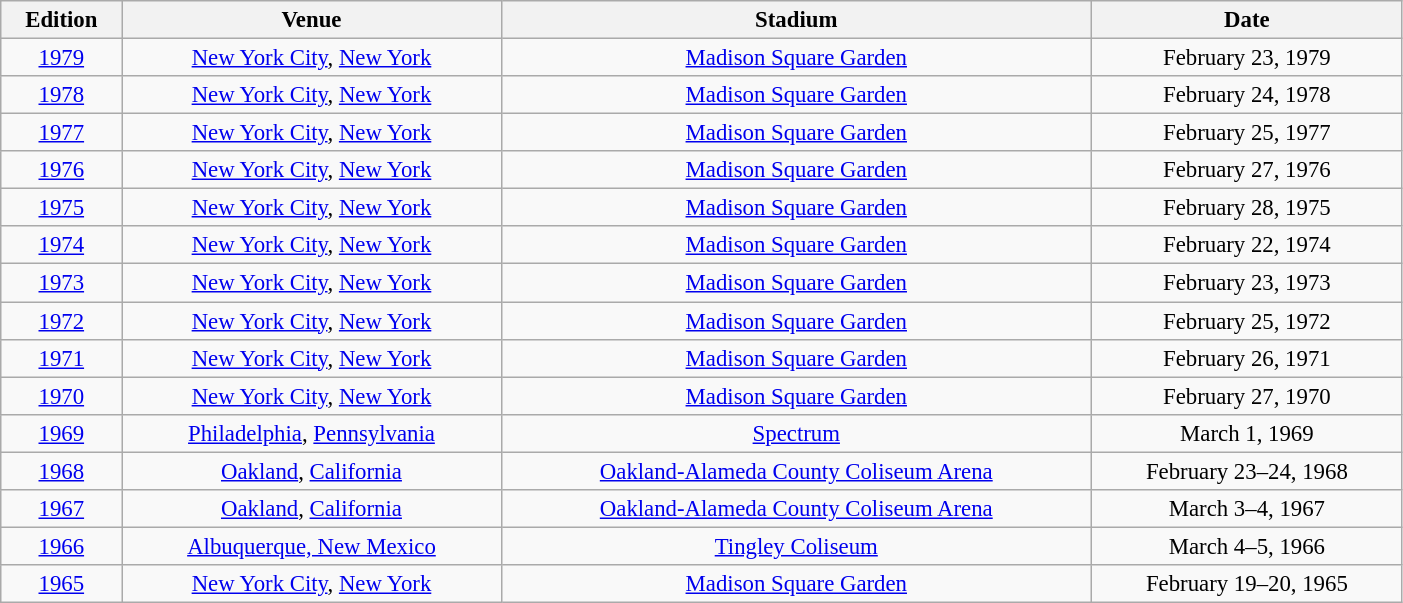<table class="wikitable" style=" text-align:center; font-size:95%;" width="74%">
<tr>
<th>Edition</th>
<th>Venue</th>
<th>Stadium</th>
<th>Date</th>
</tr>
<tr>
<td><a href='#'>1979</a></td>
<td><a href='#'>New York City</a>, <a href='#'>New York</a></td>
<td><a href='#'>Madison Square Garden</a></td>
<td>February 23, 1979</td>
</tr>
<tr>
<td><a href='#'>1978</a></td>
<td><a href='#'>New York City</a>, <a href='#'>New York</a></td>
<td><a href='#'>Madison Square Garden</a></td>
<td>February 24, 1978</td>
</tr>
<tr>
<td><a href='#'>1977</a></td>
<td><a href='#'>New York City</a>, <a href='#'>New York</a></td>
<td><a href='#'>Madison Square Garden</a></td>
<td>February 25, 1977</td>
</tr>
<tr>
<td><a href='#'>1976</a></td>
<td><a href='#'>New York City</a>, <a href='#'>New York</a></td>
<td><a href='#'>Madison Square Garden</a></td>
<td>February 27, 1976</td>
</tr>
<tr>
<td><a href='#'>1975</a></td>
<td><a href='#'>New York City</a>, <a href='#'>New York</a></td>
<td><a href='#'>Madison Square Garden</a></td>
<td>February 28, 1975</td>
</tr>
<tr>
<td><a href='#'>1974</a></td>
<td><a href='#'>New York City</a>, <a href='#'>New York</a></td>
<td><a href='#'>Madison Square Garden</a></td>
<td>February 22, 1974</td>
</tr>
<tr>
<td><a href='#'>1973</a></td>
<td><a href='#'>New York City</a>, <a href='#'>New York</a></td>
<td><a href='#'>Madison Square Garden</a></td>
<td>February 23, 1973</td>
</tr>
<tr>
<td><a href='#'>1972</a></td>
<td><a href='#'>New York City</a>, <a href='#'>New York</a></td>
<td><a href='#'>Madison Square Garden</a></td>
<td>February 25, 1972</td>
</tr>
<tr>
<td><a href='#'>1971</a></td>
<td><a href='#'>New York City</a>, <a href='#'>New York</a></td>
<td><a href='#'>Madison Square Garden</a></td>
<td>February 26, 1971</td>
</tr>
<tr>
<td><a href='#'>1970</a></td>
<td><a href='#'>New York City</a>, <a href='#'>New York</a></td>
<td><a href='#'>Madison Square Garden</a></td>
<td>February 27, 1970</td>
</tr>
<tr>
<td><a href='#'>1969</a></td>
<td><a href='#'>Philadelphia</a>, <a href='#'>Pennsylvania</a></td>
<td><a href='#'>Spectrum</a></td>
<td>March 1, 1969</td>
</tr>
<tr>
<td><a href='#'>1968</a></td>
<td><a href='#'>Oakland</a>, <a href='#'>California</a></td>
<td><a href='#'>Oakland-Alameda County Coliseum Arena</a></td>
<td>February 23–24, 1968</td>
</tr>
<tr>
<td><a href='#'>1967</a></td>
<td><a href='#'>Oakland</a>, <a href='#'>California</a></td>
<td><a href='#'>Oakland-Alameda County Coliseum Arena</a></td>
<td>March 3–4, 1967</td>
</tr>
<tr>
<td><a href='#'>1966</a></td>
<td><a href='#'>Albuquerque, New Mexico</a></td>
<td><a href='#'>Tingley Coliseum</a></td>
<td>March 4–5, 1966</td>
</tr>
<tr>
<td><a href='#'>1965</a></td>
<td><a href='#'>New York City</a>, <a href='#'>New York</a></td>
<td><a href='#'>Madison Square Garden</a></td>
<td>February 19–20, 1965</td>
</tr>
</table>
